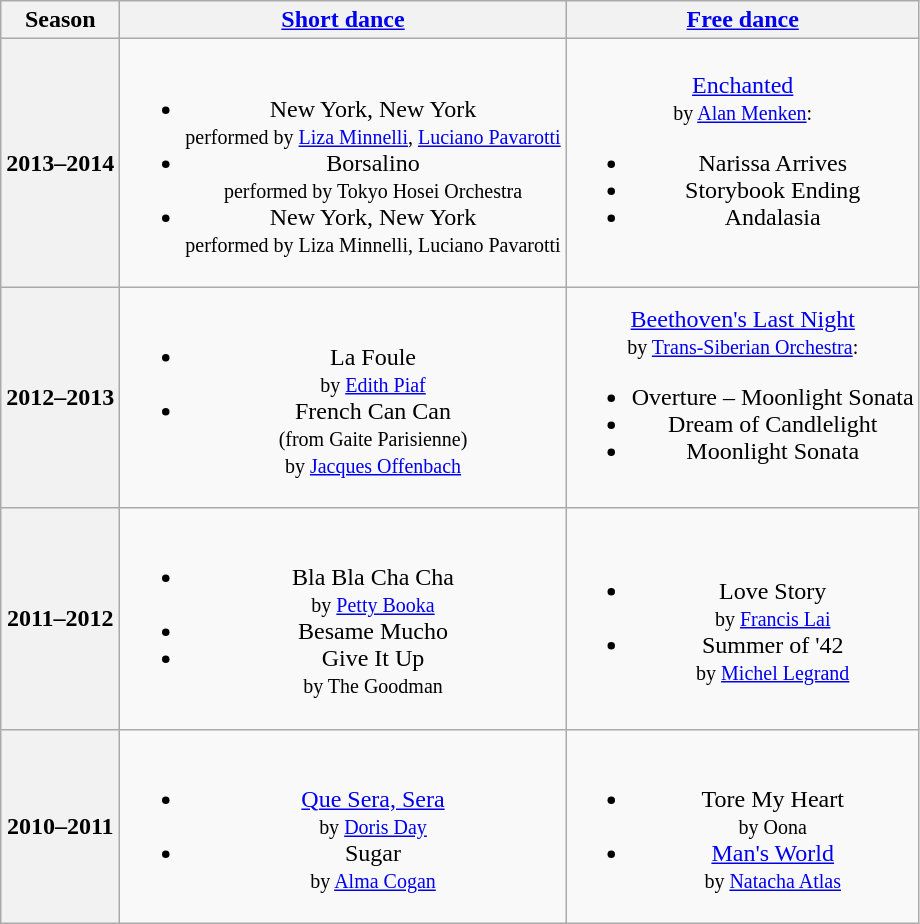<table class="wikitable" style="text-align:center">
<tr>
<th>Season</th>
<th><a href='#'>Short dance</a></th>
<th><a href='#'>Free dance</a></th>
</tr>
<tr>
<th>2013–2014 <br> </th>
<td><br><ul><li>New York, New York <br><small> performed by <a href='#'>Liza Minnelli</a>, <a href='#'>Luciano Pavarotti</a> </small></li><li>Borsalino <br><small> performed by Tokyo Hosei Orchestra </small></li><li>New York, New York <br><small> performed by Liza Minnelli, Luciano Pavarotti </small></li></ul></td>
<td><a href='#'>Enchanted</a> <br><small> by <a href='#'>Alan Menken</a>: </small><br><ul><li>Narissa Arrives</li><li>Storybook Ending</li><li>Andalasia</li></ul></td>
</tr>
<tr>
<th>2012–2013 <br> </th>
<td><br><ul><li>La Foule <br><small> by <a href='#'>Edith Piaf</a> </small></li><li>French Can Can <br><small> (from Gaite Parisienne) <br> by <a href='#'>Jacques Offenbach</a> </small></li></ul></td>
<td><a href='#'>Beethoven's Last Night</a> <br><small> by <a href='#'>Trans-Siberian Orchestra</a>: </small><br><ul><li>Overture – Moonlight Sonata</li><li>Dream of Candlelight</li><li>Moonlight Sonata</li></ul></td>
</tr>
<tr>
<th>2011–2012 <br> </th>
<td><br><ul><li>Bla Bla Cha Cha <br><small> by <a href='#'>Petty Booka</a> </small></li><li>Besame Mucho</li><li>Give It Up <br><small> by The Goodman </small></li></ul></td>
<td><br><ul><li>Love Story <br><small> by <a href='#'>Francis Lai</a> </small></li><li>Summer of '42 <br><small> by <a href='#'>Michel Legrand</a> </small></li></ul></td>
</tr>
<tr>
<th>2010–2011 <br> </th>
<td><br><ul><li><a href='#'>Que Sera, Sera</a> <br><small> by <a href='#'>Doris Day</a> </small></li><li>Sugar <br><small> by <a href='#'>Alma Cogan</a> </small></li></ul></td>
<td><br><ul><li>Tore My Heart <br><small> by Oona </small></li><li><a href='#'>Man's World</a> <br><small> by <a href='#'>Natacha Atlas</a> </small></li></ul></td>
</tr>
</table>
